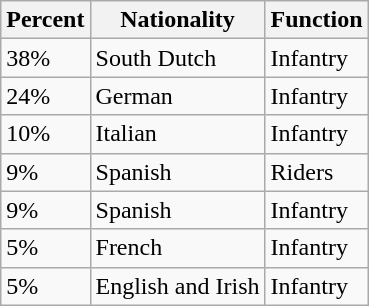<table class="wikitable sortable" border="1">
<tr>
<th>Percent</th>
<th>Nationality</th>
<th>Function</th>
</tr>
<tr>
<td>38%</td>
<td>South Dutch</td>
<td>Infantry</td>
</tr>
<tr>
<td>24%</td>
<td>German</td>
<td>Infantry</td>
</tr>
<tr>
<td>10%</td>
<td>Italian</td>
<td>Infantry</td>
</tr>
<tr>
<td>9%</td>
<td>Spanish</td>
<td>Riders</td>
</tr>
<tr>
<td>9%</td>
<td>Spanish</td>
<td>Infantry</td>
</tr>
<tr>
<td>5%</td>
<td>French</td>
<td>Infantry</td>
</tr>
<tr>
<td>5%</td>
<td>English and Irish</td>
<td>Infantry</td>
</tr>
</table>
